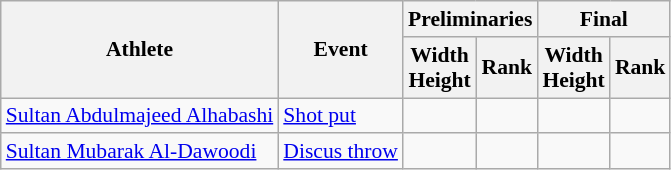<table class=wikitable style="font-size:90%;">
<tr>
<th rowspan="2">Athlete</th>
<th rowspan="2">Event</th>
<th colspan="2">Preliminaries</th>
<th colspan="2">Final</th>
</tr>
<tr>
<th>Width<br>Height</th>
<th>Rank</th>
<th>Width<br>Height</th>
<th>Rank</th>
</tr>
<tr style="border-top: single;">
<td><a href='#'>Sultan Abdulmajeed Alhabashi</a></td>
<td><a href='#'>Shot put</a></td>
<td align=center></td>
<td align=center></td>
<td align=center></td>
<td align=center></td>
</tr>
<tr style="border-top: single;">
<td><a href='#'>Sultan Mubarak Al-Dawoodi</a></td>
<td><a href='#'>Discus throw</a></td>
<td align=center></td>
<td align=center></td>
<td align=center></td>
<td align=center></td>
</tr>
</table>
